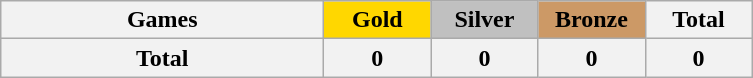<table class="wikitable sortable" style="text-align:center;">
<tr>
<th style="width:13em;">Games</th>
<th style="width:4em; background:gold;">Gold</th>
<th style="width:4em; background:silver;">Silver</th>
<th style="width:4em; background:#cc9966;">Bronze</th>
<th style="width:4em;">Total</th>
</tr>
<tr>
<th>Total</th>
<th>0</th>
<th>0</th>
<th>0</th>
<th>0</th>
</tr>
</table>
